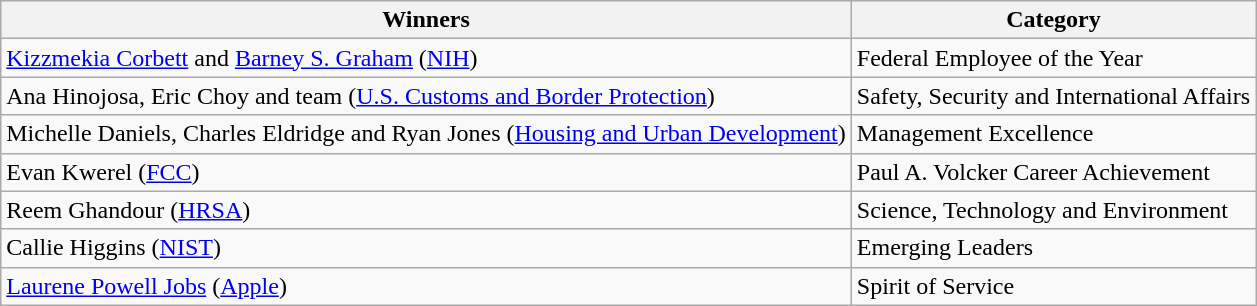<table class="wikitable sortable mw-collapsible">
<tr>
<th>Winners</th>
<th>Category</th>
</tr>
<tr>
<td><a href='#'>Kizzmekia Corbett</a> and <a href='#'>Barney S. Graham</a> (<a href='#'>NIH</a>)</td>
<td>Federal Employee of the Year</td>
</tr>
<tr>
<td>Ana Hinojosa, Eric Choy and team (<a href='#'>U.S. Customs and Border Protection</a>)</td>
<td>Safety, Security and International Affairs</td>
</tr>
<tr>
<td>Michelle Daniels, Charles Eldridge and Ryan Jones (<a href='#'>Housing and Urban Development</a>)</td>
<td>Management Excellence</td>
</tr>
<tr>
<td>Evan Kwerel (<a href='#'>FCC</a>)</td>
<td>Paul A. Volcker Career Achievement</td>
</tr>
<tr>
<td>Reem Ghandour (<a href='#'>HRSA</a>)</td>
<td>Science, Technology and Environment</td>
</tr>
<tr>
<td>Callie Higgins (<a href='#'>NIST</a>)</td>
<td>Emerging Leaders</td>
</tr>
<tr>
<td><a href='#'>Laurene Powell Jobs</a> (<a href='#'>Apple</a>)</td>
<td>Spirit of Service</td>
</tr>
</table>
